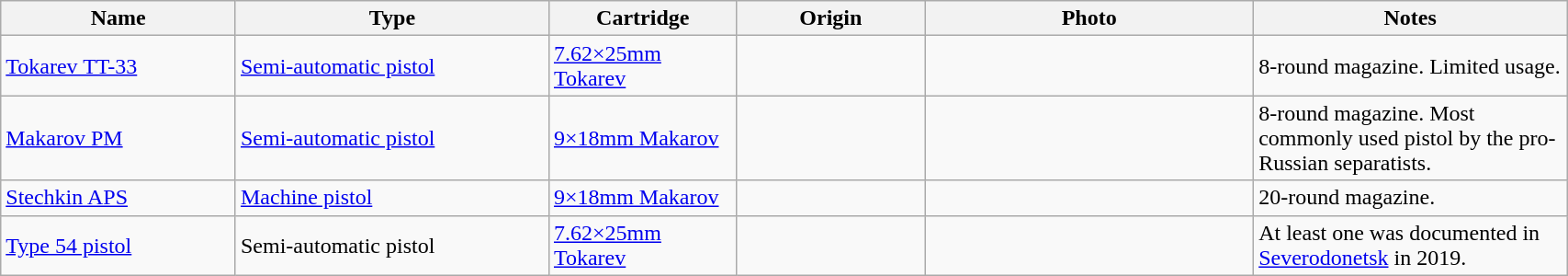<table class="wikitable sortable" style="width:90%;">
<tr>
<th style="width:15%;">Name</th>
<th style="width:20%;">Type</th>
<th style="width:12%;">Cartridge</th>
<th style="width:12%;">Origin</th>
<th>Photo</th>
<th style="width:20%;">Notes</th>
</tr>
<tr>
<td><a href='#'>Tokarev TT-33</a></td>
<td><a href='#'>Semi-automatic pistol</a></td>
<td><a href='#'>7.62×25mm Tokarev</a></td>
<td></td>
<td></td>
<td>8-round magazine. Limited usage.</td>
</tr>
<tr>
<td><a href='#'>Makarov PM</a></td>
<td><a href='#'>Semi-automatic pistol</a></td>
<td><a href='#'>9×18mm Makarov</a></td>
<td></td>
<td></td>
<td>8-round magazine. Most commonly used pistol by the pro-Russian separatists.</td>
</tr>
<tr>
<td><a href='#'>Stechkin APS</a></td>
<td><a href='#'>Machine pistol</a></td>
<td><a href='#'>9×18mm Makarov</a></td>
<td></td>
<td></td>
<td>20-round magazine.</td>
</tr>
<tr>
<td><a href='#'>Type 54 pistol</a></td>
<td>Semi-automatic pistol</td>
<td><a href='#'>7.62×25mm Tokarev</a></td>
<td></td>
<td></td>
<td>At least one was documented in <a href='#'>Severodonetsk</a> in 2019.</td>
</tr>
</table>
